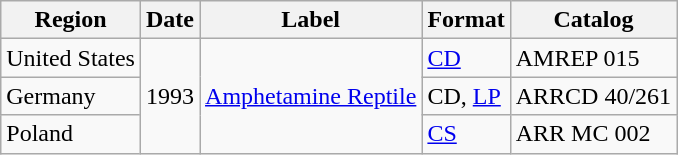<table class="wikitable">
<tr>
<th>Region</th>
<th>Date</th>
<th>Label</th>
<th>Format</th>
<th>Catalog</th>
</tr>
<tr>
<td>United States</td>
<td rowspan="3">1993</td>
<td rowspan="3"><a href='#'>Amphetamine Reptile</a></td>
<td><a href='#'>CD</a></td>
<td>AMREP 015</td>
</tr>
<tr>
<td>Germany</td>
<td>CD, <a href='#'>LP</a></td>
<td>ARRCD 40/261</td>
</tr>
<tr>
<td>Poland</td>
<td><a href='#'>CS</a></td>
<td>ARR MC 002</td>
</tr>
</table>
